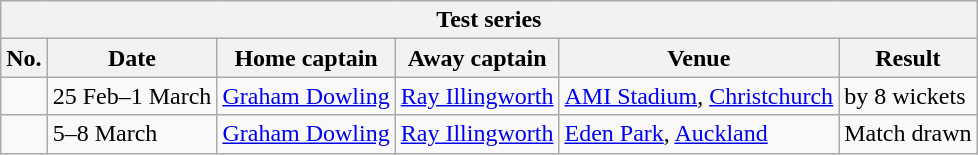<table class="wikitable">
<tr>
<th colspan="9">Test series</th>
</tr>
<tr>
<th>No.</th>
<th>Date</th>
<th>Home captain</th>
<th>Away captain</th>
<th>Venue</th>
<th>Result</th>
</tr>
<tr>
<td></td>
<td>25 Feb–1 March</td>
<td><a href='#'>Graham Dowling</a></td>
<td><a href='#'>Ray Illingworth</a></td>
<td><a href='#'>AMI Stadium</a>, <a href='#'>Christchurch</a></td>
<td> by 8 wickets</td>
</tr>
<tr>
<td></td>
<td>5–8 March</td>
<td><a href='#'>Graham Dowling</a></td>
<td><a href='#'>Ray Illingworth</a></td>
<td><a href='#'>Eden Park</a>, <a href='#'>Auckland</a></td>
<td>Match drawn</td>
</tr>
</table>
